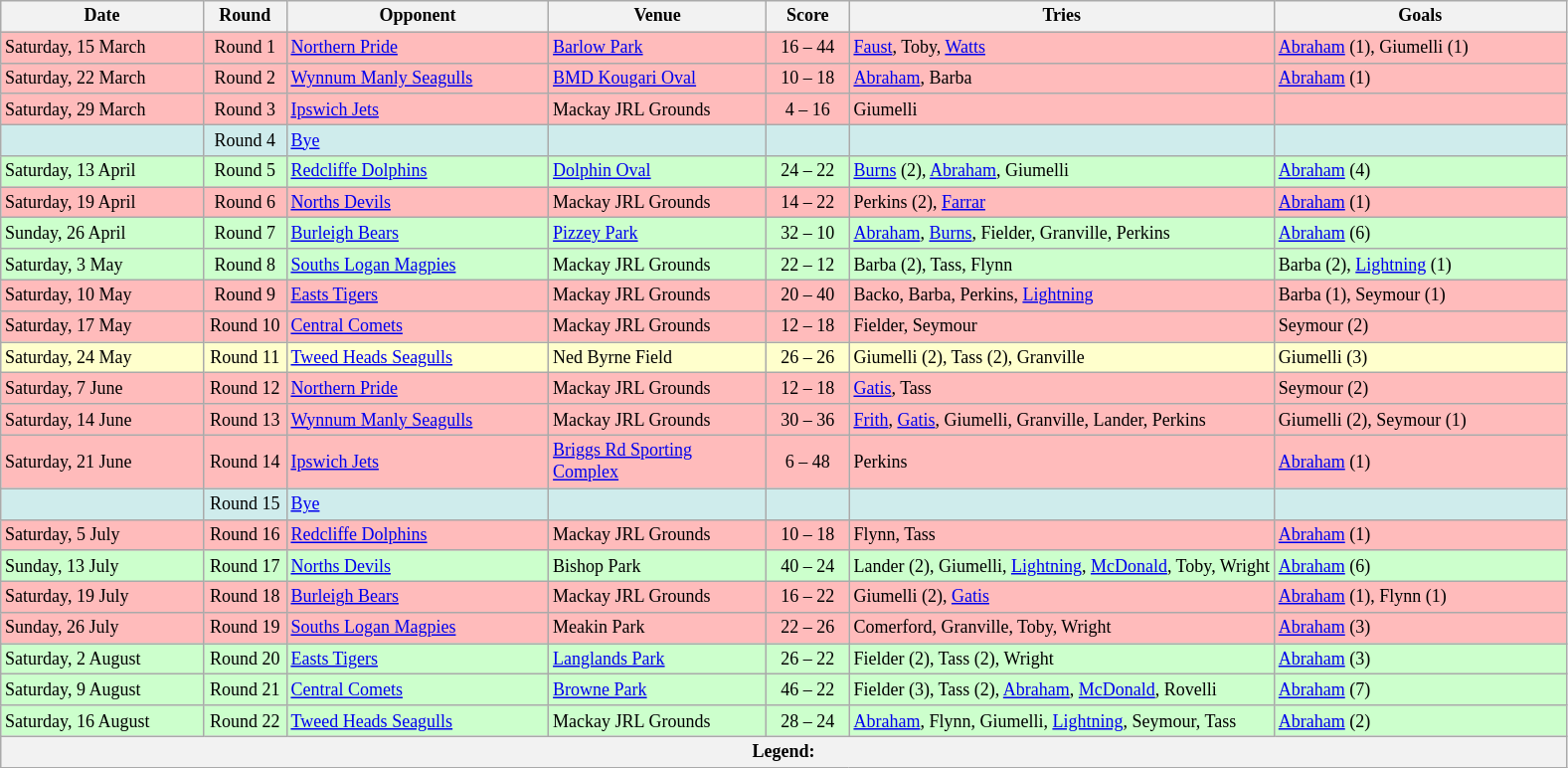<table class="wikitable" style="font-size:75%;">
<tr>
<th style="width:130px;">Date</th>
<th style="width:50px;">Round</th>
<th style="width:170px;">Opponent</th>
<th style="width:140px;">Venue</th>
<th style="width:50px;">Score</th>
<th style="width:300x;">Tries</th>
<th style="width:190px;">Goals</th>
</tr>
<tr style="background:#fbb;">
<td>Saturday, 15 March</td>
<td style="text-align:center;">Round 1</td>
<td> <a href='#'>Northern Pride</a></td>
<td><a href='#'>Barlow Park</a></td>
<td style="text-align:center;">16 – 44</td>
<td><a href='#'>Faust</a>, Toby, <a href='#'>Watts</a></td>
<td><a href='#'>Abraham</a> (1), Giumelli (1)</td>
</tr>
<tr style="background:#fbb;">
<td>Saturday, 22 March</td>
<td style="text-align:center;">Round 2</td>
<td> <a href='#'>Wynnum Manly Seagulls</a></td>
<td><a href='#'>BMD Kougari Oval</a></td>
<td style="text-align:center;">10 – 18</td>
<td><a href='#'>Abraham</a>, Barba</td>
<td><a href='#'>Abraham</a> (1)</td>
</tr>
<tr style="background:#fbb;">
<td>Saturday, 29 March</td>
<td style="text-align:center;">Round 3</td>
<td> <a href='#'>Ipswich Jets</a></td>
<td>Mackay JRL Grounds</td>
<td style="text-align:center;">4 – 16</td>
<td>Giumelli</td>
<td></td>
</tr>
<tr style="background:#cfecec;">
<td></td>
<td style="text-align:center;">Round 4</td>
<td><a href='#'>Bye</a></td>
<td></td>
<td></td>
<td></td>
<td></td>
</tr>
<tr style="background:#cfc;">
<td>Saturday, 13 April</td>
<td style="text-align:center;">Round 5</td>
<td> <a href='#'>Redcliffe Dolphins</a></td>
<td><a href='#'>Dolphin Oval</a></td>
<td style="text-align:center;">24 – 22</td>
<td><a href='#'>Burns</a> (2), <a href='#'>Abraham</a>, Giumelli</td>
<td><a href='#'>Abraham</a> (4)</td>
</tr>
<tr style="background:#fbb;">
<td>Saturday, 19 April</td>
<td style="text-align:center;">Round 6</td>
<td> <a href='#'>Norths Devils</a></td>
<td>Mackay JRL Grounds</td>
<td style="text-align:center;">14 – 22</td>
<td>Perkins (2), <a href='#'>Farrar</a></td>
<td><a href='#'>Abraham</a> (1)</td>
</tr>
<tr style="background:#cfc;">
<td>Sunday, 26 April</td>
<td style="text-align:center;">Round 7</td>
<td> <a href='#'>Burleigh Bears</a></td>
<td><a href='#'>Pizzey Park</a></td>
<td style="text-align:center;">32 – 10</td>
<td><a href='#'>Abraham</a>, <a href='#'>Burns</a>, Fielder, Granville, Perkins</td>
<td><a href='#'>Abraham</a> (6)</td>
</tr>
<tr style="background:#cfc;">
<td>Saturday, 3 May</td>
<td style="text-align:center;">Round 8</td>
<td> <a href='#'>Souths Logan Magpies</a></td>
<td>Mackay JRL Grounds</td>
<td style="text-align:center;">22 – 12</td>
<td>Barba (2), Tass, Flynn</td>
<td>Barba (2), <a href='#'>Lightning</a> (1)</td>
</tr>
<tr style="background:#fbb;">
<td>Saturday, 10 May</td>
<td style="text-align:center;">Round 9</td>
<td> <a href='#'>Easts Tigers</a></td>
<td>Mackay JRL Grounds</td>
<td style="text-align:center;">20 – 40</td>
<td>Backo, Barba, Perkins, <a href='#'>Lightning</a></td>
<td>Barba (1), Seymour (1)</td>
</tr>
<tr style="background:#fbb;">
<td>Saturday, 17 May</td>
<td style="text-align:center;">Round 10</td>
<td> <a href='#'>Central Comets</a></td>
<td>Mackay JRL Grounds</td>
<td style="text-align:center;">12 – 18</td>
<td>Fielder, Seymour</td>
<td>Seymour (2)</td>
</tr>
<tr style="background:#ffc;">
<td>Saturday, 24 May</td>
<td style="text-align:center;">Round 11</td>
<td> <a href='#'>Tweed Heads Seagulls</a></td>
<td>Ned Byrne Field</td>
<td style="text-align:center;">26 – 26</td>
<td>Giumelli (2), Tass (2), Granville</td>
<td>Giumelli (3)</td>
</tr>
<tr style="background:#fbb;">
<td>Saturday, 7 June</td>
<td style="text-align:center;">Round 12</td>
<td> <a href='#'>Northern Pride</a></td>
<td>Mackay JRL Grounds</td>
<td style="text-align:center;">12 – 18</td>
<td><a href='#'>Gatis</a>, Tass</td>
<td>Seymour (2)</td>
</tr>
<tr style="background:#fbb;">
<td>Saturday, 14 June</td>
<td style="text-align:center;">Round 13</td>
<td> <a href='#'>Wynnum Manly Seagulls</a></td>
<td>Mackay JRL Grounds</td>
<td style="text-align:center;">30 – 36</td>
<td><a href='#'>Frith</a>, <a href='#'>Gatis</a>, Giumelli, Granville, Lander, Perkins</td>
<td>Giumelli (2), Seymour (1)</td>
</tr>
<tr style="background:#fbb;">
<td>Saturday, 21 June</td>
<td style="text-align:center;">Round 14</td>
<td> <a href='#'>Ipswich Jets</a></td>
<td><a href='#'>Briggs Rd Sporting Complex</a></td>
<td style="text-align:center;">6 – 48</td>
<td>Perkins</td>
<td><a href='#'>Abraham</a> (1)</td>
</tr>
<tr style="background:#cfecec;">
<td></td>
<td style="text-align:center;">Round 15</td>
<td><a href='#'>Bye</a></td>
<td></td>
<td></td>
<td></td>
<td></td>
</tr>
<tr style="background:#fbb;">
<td>Saturday, 5 July</td>
<td style="text-align:center;">Round 16</td>
<td> <a href='#'>Redcliffe Dolphins</a></td>
<td>Mackay JRL Grounds</td>
<td style="text-align:center;">10 – 18</td>
<td>Flynn, Tass</td>
<td><a href='#'>Abraham</a> (1)</td>
</tr>
<tr style="background:#cfc;">
<td>Sunday, 13 July</td>
<td style="text-align:center;">Round 17</td>
<td> <a href='#'>Norths Devils</a></td>
<td>Bishop Park</td>
<td style="text-align:center;">40 – 24</td>
<td>Lander (2), Giumelli, <a href='#'>Lightning</a>, <a href='#'>McDonald</a>, Toby, Wright</td>
<td><a href='#'>Abraham</a> (6)</td>
</tr>
<tr style="background:#fbb;">
<td>Saturday, 19 July</td>
<td style="text-align:center;">Round 18</td>
<td> <a href='#'>Burleigh Bears</a></td>
<td>Mackay JRL Grounds</td>
<td style="text-align:center;">16 – 22</td>
<td>Giumelli (2), <a href='#'>Gatis</a></td>
<td><a href='#'>Abraham</a> (1), Flynn (1)</td>
</tr>
<tr style="background:#fbb;">
<td>Sunday, 26 July</td>
<td style="text-align:center;">Round 19</td>
<td> <a href='#'>Souths Logan Magpies</a></td>
<td>Meakin Park</td>
<td style="text-align:center;">22 – 26</td>
<td>Comerford, Granville, Toby, Wright</td>
<td><a href='#'>Abraham</a> (3)</td>
</tr>
<tr style="background:#cfc;">
<td>Saturday, 2 August</td>
<td style="text-align:center;">Round 20</td>
<td> <a href='#'>Easts Tigers</a></td>
<td><a href='#'>Langlands Park</a></td>
<td style="text-align:center;">26 – 22</td>
<td>Fielder (2), Tass (2), Wright</td>
<td><a href='#'>Abraham</a> (3)</td>
</tr>
<tr style="background:#cfc;">
<td>Saturday, 9 August</td>
<td style="text-align:center;">Round 21</td>
<td> <a href='#'>Central Comets</a></td>
<td><a href='#'>Browne Park</a></td>
<td style="text-align:center;">46 – 22</td>
<td>Fielder (3), Tass (2), <a href='#'>Abraham</a>, <a href='#'>McDonald</a>, Rovelli</td>
<td><a href='#'>Abraham</a> (7)</td>
</tr>
<tr style="background:#cfc;">
<td>Saturday, 16 August</td>
<td style="text-align:center;">Round 22</td>
<td> <a href='#'>Tweed Heads Seagulls</a></td>
<td>Mackay JRL Grounds</td>
<td style="text-align:center;">28 – 24</td>
<td><a href='#'>Abraham</a>, Flynn, Giumelli, <a href='#'>Lightning</a>, Seymour, Tass</td>
<td><a href='#'>Abraham</a> (2)</td>
</tr>
<tr>
<th colspan="11"><strong>Legend</strong>:    </th>
</tr>
</table>
